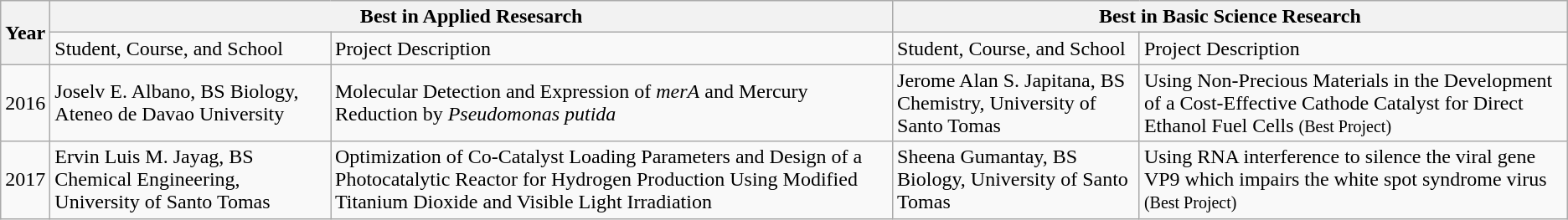<table class="wikitable">
<tr>
<th rowspan="2">Year</th>
<th colspan="2">Best in Applied Resesarch</th>
<th colspan="2">Best in Basic Science Research</th>
</tr>
<tr>
<td>Student, Course, and School</td>
<td>Project Description</td>
<td>Student, Course, and School</td>
<td>Project Description</td>
</tr>
<tr>
<td>2016</td>
<td>Joselv E. Albano, BS Biology, Ateneo de Davao University</td>
<td>Molecular Detection and Expression of <em>merA</em> and Mercury Reduction by <em>Pseudomonas putida</em></td>
<td>Jerome Alan S. Japitana, BS Chemistry, University of Santo Tomas</td>
<td>Using Non-Precious Materials in the Development of a Cost-Effective Cathode Catalyst for Direct Ethanol Fuel Cells <small>(Best Project)</small></td>
</tr>
<tr>
<td>2017</td>
<td>Ervin Luis M. Jayag, BS Chemical Engineering, University of Santo Tomas</td>
<td>Optimization of Co-Catalyst Loading Parameters and Design of a Photocatalytic Reactor for Hydrogen Production Using Modified Titanium Dioxide and Visible Light Irradiation</td>
<td>Sheena Gumantay, BS Biology, University of Santo Tomas</td>
<td>Using RNA interference to silence the viral gene VP9 which impairs the white spot syndrome virus <small>(Best Project)</small></td>
</tr>
</table>
